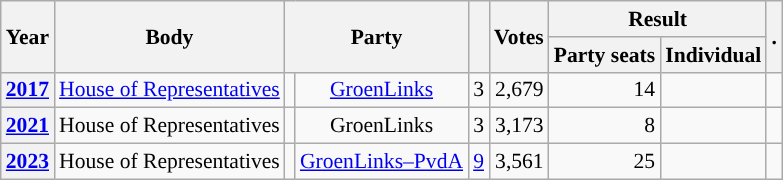<table class="wikitable plainrowheaders sortable" border=2 cellpadding=4 cellspacing=0 style="border: 1px #aaa solid; font-size: 90%; text-align:center;">
<tr>
<th scope="col" rowspan=2>Year</th>
<th scope="col" rowspan=2>Body</th>
<th scope="col" colspan=2 rowspan=2>Party</th>
<th scope="col" rowspan=2></th>
<th scope="col" rowspan=2>Votes</th>
<th scope="colgroup" colspan=2>Result</th>
<th scope="col" rowspan=2 class="unsortable">.</th>
</tr>
<tr>
<th scope="col">Party seats</th>
<th scope="col">Individual</th>
</tr>
<tr>
<th scope="row"><a href='#'>2017</a></th>
<td><a href='#'>House of Representatives</a></td>
<td style="background-color:"></td>
<td><a href='#'>GroenLinks</a></td>
<td style=text-align:right>3</td>
<td style=text-align:right>2,679</td>
<td style=text-align:right>14</td>
<td></td>
<td></td>
</tr>
<tr>
<th scope="row"><a href='#'>2021</a></th>
<td>House of Representatives</td>
<td style="background-color:"></td>
<td>GroenLinks</td>
<td style=text-align:right>3</td>
<td style=text-align:right>3,173</td>
<td style=text-align:right>8</td>
<td></td>
<td></td>
</tr>
<tr>
<th scope="row"><a href='#'>2023</a></th>
<td>House of Representatives</td>
<td style="background-color:"></td>
<td><a href='#'>GroenLinks–PvdA</a></td>
<td style=text-align:right><a href='#'>9</a></td>
<td style=text-align:right>3,561</td>
<td style=text-align:right>25</td>
<td></td>
<td></td>
</tr>
</table>
